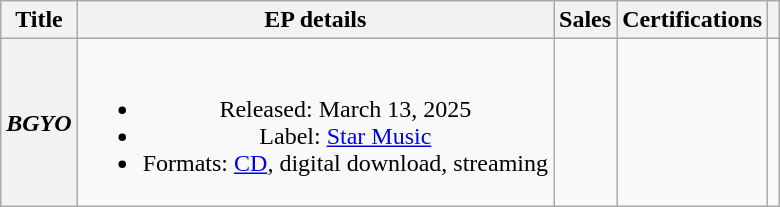<table class="wikitable plainrowheaders" style="text-align:center;">
<tr>
<th>Title</th>
<th>EP details</th>
<th>Sales</th>
<th>Certifications</th>
<th></th>
</tr>
<tr>
<th scope="row"><em>BGYO</em></th>
<td><br><ul><li>Released: March 13, 2025</li><li>Label: <a href='#'>Star Music</a></li><li>Formats: <a href='#'>CD</a>, digital download, streaming</li></ul></td>
<td></td>
<td></td>
<td></td>
</tr>
</table>
